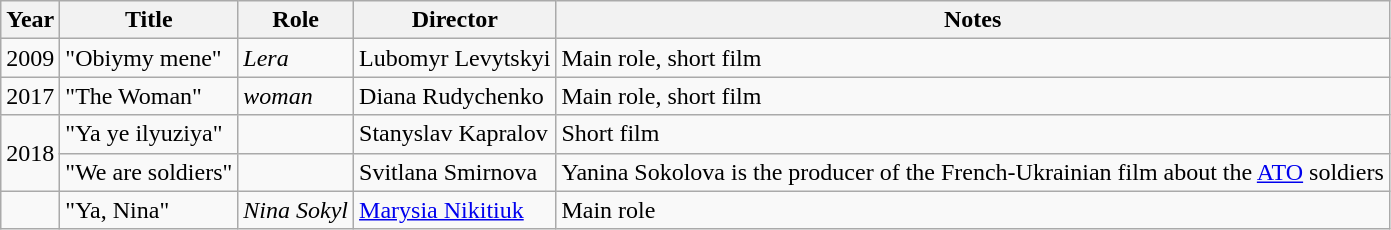<table class="wikitable">
<tr>
<th>Year</th>
<th>Title</th>
<th>Role</th>
<th>Director</th>
<th>Notes</th>
</tr>
<tr>
<td>2009</td>
<td>"Obiymy mene"</td>
<td><em>Lera</em></td>
<td>Lubomyr Levytskyi</td>
<td>Main role, short film</td>
</tr>
<tr>
<td>2017</td>
<td>"The Woman"</td>
<td><em>woman</em></td>
<td>Diana Rudychenko</td>
<td>Main role, short film</td>
</tr>
<tr>
<td rowspan=2>2018</td>
<td>"Ya ye ilyuziya"</td>
<td></td>
<td>Stanyslav Kapralov</td>
<td>Short film</td>
</tr>
<tr>
<td>"We are soldiers"</td>
<td></td>
<td>Svitlana Smirnova</td>
<td>Yanina Sokolova is the producer of the French-Ukrainian film about the <a href='#'>ATO</a> soldiers</td>
</tr>
<tr>
<td></td>
<td>"Ya, Nina"</td>
<td><em>Nina Sokyl</em></td>
<td><a href='#'>Marysia Nikitiuk</a></td>
<td>Main role</td>
</tr>
</table>
